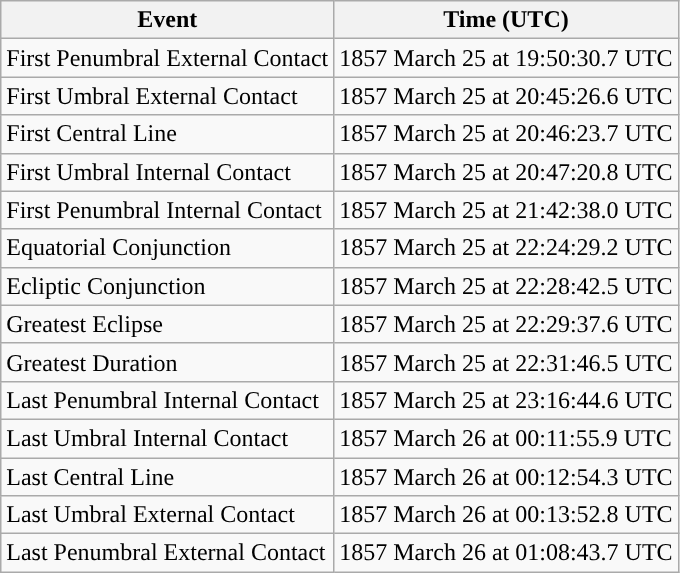<table class="wikitable">
<tr>
<th>Event</th>
<th>Time (UTC)</th>
</tr>
<tr>
<td>First Penumbral External Contact</td>
<td>1857 March 25 at 19:50:30.7 UTC</td>
</tr>
<tr>
<td>First Umbral External Contact</td>
<td>1857 March 25 at 20:45:26.6 UTC</td>
</tr>
<tr>
<td>First Central Line</td>
<td>1857 March 25 at 20:46:23.7 UTC</td>
</tr>
<tr>
<td>First Umbral Internal Contact</td>
<td>1857 March 25 at 20:47:20.8 UTC</td>
</tr>
<tr>
<td>First Penumbral Internal Contact</td>
<td>1857 March 25 at 21:42:38.0 UTC</td>
</tr>
<tr>
<td>Equatorial Conjunction</td>
<td>1857 March 25 at 22:24:29.2 UTC</td>
</tr>
<tr>
<td>Ecliptic Conjunction</td>
<td>1857 March 25 at 22:28:42.5 UTC</td>
</tr>
<tr>
<td>Greatest Eclipse</td>
<td>1857 March 25 at 22:29:37.6 UTC</td>
</tr>
<tr>
<td>Greatest Duration</td>
<td>1857 March 25 at 22:31:46.5 UTC</td>
</tr>
<tr>
<td>Last Penumbral Internal Contact</td>
<td>1857 March 25 at 23:16:44.6 UTC</td>
</tr>
<tr>
<td>Last Umbral Internal Contact</td>
<td>1857 March 26 at 00:11:55.9 UTC</td>
</tr>
<tr>
<td>Last Central Line</td>
<td>1857 March 26 at 00:12:54.3 UTC</td>
</tr>
<tr>
<td>Last Umbral External Contact</td>
<td>1857 March 26 at 00:13:52.8 UTC</td>
</tr>
<tr>
<td>Last Penumbral External Contact</td>
<td>1857 March 26 at 01:08:43.7 UTC</td>
</tr>
</table>
